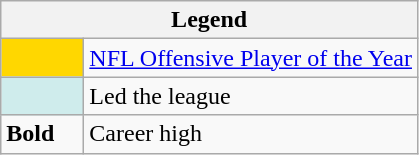<table class="wikitable">
<tr>
<th colspan="2">Legend</th>
</tr>
<tr>
<td style="background:#ffd700; width:3em;"></td>
<td><a href='#'>NFL Offensive Player of the Year</a></td>
</tr>
<tr>
<td style="background:#cfecec; width:3em;"></td>
<td>Led the league</td>
</tr>
<tr>
<td style="width:3em;"><strong>Bold</strong></td>
<td>Career high</td>
</tr>
</table>
